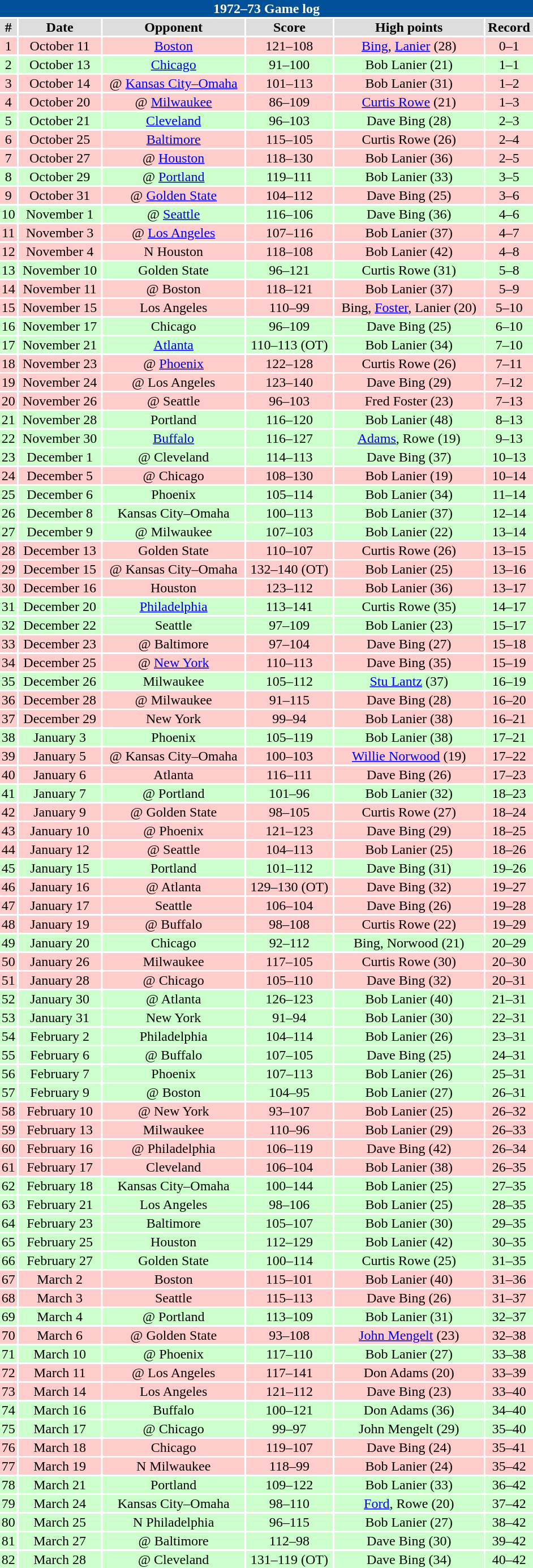<table class="toccolours collapsible" width=50% style="clear:both; margin:1.5em auto; text-align:center">
<tr>
<th colspan=11 style="background:#00519a; color:white;">1972–73 Game log</th>
</tr>
<tr align="center" bgcolor="#dddddd">
<td><strong>#</strong></td>
<td><strong>Date</strong></td>
<td><strong>Opponent</strong></td>
<td><strong>Score</strong></td>
<td><strong>High points</strong></td>
<td><strong>Record</strong></td>
</tr>
<tr align="center" bgcolor="ffcccc">
<td>1</td>
<td>October 11</td>
<td><a href='#'>Boston</a></td>
<td>121–108</td>
<td><a href='#'>Bing</a>, <a href='#'>Lanier</a> (28)</td>
<td>0–1</td>
</tr>
<tr align="center" bgcolor="ccffcc">
<td>2</td>
<td>October 13</td>
<td><a href='#'>Chicago</a></td>
<td>91–100</td>
<td>Bob Lanier (21)</td>
<td>1–1</td>
</tr>
<tr align="center" bgcolor="ffcccc">
<td>3</td>
<td>October 14</td>
<td>@ <a href='#'>Kansas City–Omaha</a></td>
<td>101–113</td>
<td>Bob Lanier (31)</td>
<td>1–2</td>
</tr>
<tr align="center" bgcolor="ffcccc">
<td>4</td>
<td>October 20</td>
<td>@ <a href='#'>Milwaukee</a></td>
<td>86–109</td>
<td><a href='#'>Curtis Rowe</a> (21)</td>
<td>1–3</td>
</tr>
<tr align="center" bgcolor="ccffcc">
<td>5</td>
<td>October 21</td>
<td><a href='#'>Cleveland</a></td>
<td>96–103</td>
<td>Dave Bing (28)</td>
<td>2–3</td>
</tr>
<tr align="center" bgcolor="ffcccc">
<td>6</td>
<td>October 25</td>
<td><a href='#'>Baltimore</a></td>
<td>115–105</td>
<td>Curtis Rowe (26)</td>
<td>2–4</td>
</tr>
<tr align="center" bgcolor="ffcccc">
<td>7</td>
<td>October 27</td>
<td>@ <a href='#'>Houston</a></td>
<td>118–130</td>
<td>Bob Lanier (36)</td>
<td>2–5</td>
</tr>
<tr align="center" bgcolor="ccffcc">
<td>8</td>
<td>October 29</td>
<td>@ <a href='#'>Portland</a></td>
<td>119–111</td>
<td>Bob Lanier (33)</td>
<td>3–5</td>
</tr>
<tr align="center" bgcolor="ffcccc">
<td>9</td>
<td>October 31</td>
<td>@ <a href='#'>Golden State</a></td>
<td>104–112</td>
<td>Dave Bing (25)</td>
<td>3–6</td>
</tr>
<tr align="center" bgcolor="ccffcc">
<td>10</td>
<td>November 1</td>
<td>@ <a href='#'>Seattle</a></td>
<td>116–106</td>
<td>Dave Bing (36)</td>
<td>4–6</td>
</tr>
<tr align="center" bgcolor="ffcccc">
<td>11</td>
<td>November 3</td>
<td>@ <a href='#'>Los Angeles</a></td>
<td>107–116</td>
<td>Bob Lanier (37)</td>
<td>4–7</td>
</tr>
<tr align="center" bgcolor="ffcccc">
<td>12</td>
<td>November 4</td>
<td>N Houston</td>
<td>118–108</td>
<td>Bob Lanier (42)</td>
<td>4–8</td>
</tr>
<tr align="center" bgcolor="ccffcc">
<td>13</td>
<td>November 10</td>
<td>Golden State</td>
<td>96–121</td>
<td>Curtis Rowe (31)</td>
<td>5–8</td>
</tr>
<tr align="center" bgcolor="ffcccc">
<td>14</td>
<td>November 11</td>
<td>@ Boston</td>
<td>118–121</td>
<td>Bob Lanier (37)</td>
<td>5–9</td>
</tr>
<tr align="center" bgcolor="ffcccc">
<td>15</td>
<td>November 15</td>
<td>Los Angeles</td>
<td>110–99</td>
<td>Bing, <a href='#'>Foster</a>, Lanier (20)</td>
<td>5–10</td>
</tr>
<tr align="center" bgcolor="ccffcc">
<td>16</td>
<td>November 17</td>
<td>Chicago</td>
<td>96–109</td>
<td>Dave Bing (25)</td>
<td>6–10</td>
</tr>
<tr align="center" bgcolor="ccffcc">
<td>17</td>
<td>November 21</td>
<td><a href='#'>Atlanta</a></td>
<td>110–113 (OT)</td>
<td>Bob Lanier (34)</td>
<td>7–10</td>
</tr>
<tr align="center" bgcolor="ffcccc">
<td>18</td>
<td>November 23</td>
<td>@ <a href='#'>Phoenix</a></td>
<td>122–128</td>
<td>Curtis Rowe (26)</td>
<td>7–11</td>
</tr>
<tr align="center" bgcolor="ffcccc">
<td>19</td>
<td>November 24</td>
<td>@ Los Angeles</td>
<td>123–140</td>
<td>Dave Bing (29)</td>
<td>7–12</td>
</tr>
<tr align="center" bgcolor="ffcccc">
<td>20</td>
<td>November 26</td>
<td>@ Seattle</td>
<td>96–103</td>
<td>Fred Foster (23)</td>
<td>7–13</td>
</tr>
<tr align="center" bgcolor="ccffcc">
<td>21</td>
<td>November 28</td>
<td>Portland</td>
<td>116–120</td>
<td>Bob Lanier (48)</td>
<td>8–13</td>
</tr>
<tr align="center" bgcolor="ccffcc">
<td>22</td>
<td>November 30</td>
<td><a href='#'>Buffalo</a></td>
<td>116–127</td>
<td><a href='#'>Adams</a>, Rowe (19)</td>
<td>9–13</td>
</tr>
<tr align="center" bgcolor="ccffcc">
<td>23</td>
<td>December 1</td>
<td>@ Cleveland</td>
<td>114–113</td>
<td>Dave Bing (37)</td>
<td>10–13</td>
</tr>
<tr align="center" bgcolor="ffcccc">
<td>24</td>
<td>December 5</td>
<td>@ Chicago</td>
<td>108–130</td>
<td>Bob Lanier (19)</td>
<td>10–14</td>
</tr>
<tr align="center" bgcolor="ccffcc">
<td>25</td>
<td>December 6</td>
<td>Phoenix</td>
<td>105–114</td>
<td>Bob Lanier (34)</td>
<td>11–14</td>
</tr>
<tr align="center" bgcolor="ccffcc">
<td>26</td>
<td>December 8</td>
<td>Kansas City–Omaha</td>
<td>100–113</td>
<td>Bob Lanier (37)</td>
<td>12–14</td>
</tr>
<tr align="center" bgcolor="ccffcc">
<td>27</td>
<td>December 9</td>
<td>@ Milwaukee</td>
<td>107–103</td>
<td>Bob Lanier (22)</td>
<td>13–14</td>
</tr>
<tr align="center" bgcolor="ffcccc">
<td>28</td>
<td>December 13</td>
<td>Golden State</td>
<td>110–107</td>
<td>Curtis Rowe (26)</td>
<td>13–15</td>
</tr>
<tr align="center" bgcolor="ffcccc">
<td>29</td>
<td>December 15</td>
<td>@ Kansas City–Omaha</td>
<td>132–140 (OT)</td>
<td>Bob Lanier (25)</td>
<td>13–16</td>
</tr>
<tr align="center" bgcolor="ffcccc">
<td>30</td>
<td>December 16</td>
<td>Houston</td>
<td>123–112</td>
<td>Bob Lanier (36)</td>
<td>13–17</td>
</tr>
<tr align="center" bgcolor="ccffcc">
<td>31</td>
<td>December 20</td>
<td><a href='#'>Philadelphia</a></td>
<td>113–141</td>
<td>Curtis Rowe (35)</td>
<td>14–17</td>
</tr>
<tr align="center" bgcolor="ccffcc">
<td>32</td>
<td>December 22</td>
<td>Seattle</td>
<td>97–109</td>
<td>Bob Lanier (23)</td>
<td>15–17</td>
</tr>
<tr align="center" bgcolor="ffcccc">
<td>33</td>
<td>December 23</td>
<td>@ Baltimore</td>
<td>97–104</td>
<td>Dave Bing (27)</td>
<td>15–18</td>
</tr>
<tr align="center" bgcolor="ffcccc">
<td>34</td>
<td>December 25</td>
<td>@ <a href='#'>New York</a></td>
<td>110–113</td>
<td>Dave Bing (35)</td>
<td>15–19</td>
</tr>
<tr align="center" bgcolor="ccffcc">
<td>35</td>
<td>December 26</td>
<td>Milwaukee</td>
<td>105–112</td>
<td><a href='#'>Stu Lantz</a> (37)</td>
<td>16–19</td>
</tr>
<tr align="center" bgcolor="ffcccc">
<td>36</td>
<td>December 28</td>
<td>@ Milwaukee</td>
<td>91–115</td>
<td>Dave Bing (28)</td>
<td>16–20</td>
</tr>
<tr align="center" bgcolor="ffcccc">
<td>37</td>
<td>December 29</td>
<td>New York</td>
<td>99–94</td>
<td>Bob Lanier (38)</td>
<td>16–21</td>
</tr>
<tr align="center" bgcolor="ccffcc">
<td>38</td>
<td>January 3</td>
<td>Phoenix</td>
<td>105–119</td>
<td>Bob Lanier (38)</td>
<td>17–21</td>
</tr>
<tr align="center" bgcolor="ffcccc">
<td>39</td>
<td>January 5</td>
<td>@ Kansas City–Omaha</td>
<td>100–103</td>
<td><a href='#'>Willie Norwood</a> (19)</td>
<td>17–22</td>
</tr>
<tr align="center" bgcolor="ffcccc">
<td>40</td>
<td>January 6</td>
<td>Atlanta</td>
<td>116–111</td>
<td>Dave Bing (26)</td>
<td>17–23</td>
</tr>
<tr align="center" bgcolor="ccffcc">
<td>41</td>
<td>January 7</td>
<td>@ Portland</td>
<td>101–96</td>
<td>Bob Lanier (32)</td>
<td>18–23</td>
</tr>
<tr align="center" bgcolor="ffcccc">
<td>42</td>
<td>January 9</td>
<td>@ Golden State</td>
<td>98–105</td>
<td>Curtis Rowe (27)</td>
<td>18–24</td>
</tr>
<tr align="center" bgcolor="ffcccc">
<td>43</td>
<td>January 10</td>
<td>@ Phoenix</td>
<td>121–123</td>
<td>Dave Bing (29)</td>
<td>18–25</td>
</tr>
<tr align="center" bgcolor="ffcccc">
<td>44</td>
<td>January 12</td>
<td>@ Seattle</td>
<td>104–113</td>
<td>Bob Lanier (25)</td>
<td>18–26</td>
</tr>
<tr align="center" bgcolor="ccffcc">
<td>45</td>
<td>January 15</td>
<td>Portland</td>
<td>101–112</td>
<td>Dave Bing (31)</td>
<td>19–26</td>
</tr>
<tr align="center" bgcolor="ffcccc">
<td>46</td>
<td>January 16</td>
<td>@ Atlanta</td>
<td>129–130 (OT)</td>
<td>Dave Bing (32)</td>
<td>19–27</td>
</tr>
<tr align="center" bgcolor="ffcccc">
<td>47</td>
<td>January 17</td>
<td>Seattle</td>
<td>106–104</td>
<td>Dave Bing (26)</td>
<td>19–28</td>
</tr>
<tr align="center" bgcolor="ffcccc">
<td>48</td>
<td>January 19</td>
<td>@ Buffalo</td>
<td>98–108</td>
<td>Curtis Rowe (22)</td>
<td>19–29</td>
</tr>
<tr align="center" bgcolor="ccffcc">
<td>49</td>
<td>January 20</td>
<td>Chicago</td>
<td>92–112</td>
<td>Bing, Norwood (21)</td>
<td>20–29</td>
</tr>
<tr align="center" bgcolor="ffcccc">
<td>50</td>
<td>January 26</td>
<td>Milwaukee</td>
<td>117–105</td>
<td>Curtis Rowe (30)</td>
<td>20–30</td>
</tr>
<tr align="center" bgcolor="ffcccc">
<td>51</td>
<td>January 28</td>
<td>@ Chicago</td>
<td>105–110</td>
<td>Dave Bing (32)</td>
<td>20–31</td>
</tr>
<tr align="center" bgcolor="ccffcc">
<td>52</td>
<td>January 30</td>
<td>@ Atlanta</td>
<td>126–123</td>
<td>Bob Lanier (40)</td>
<td>21–31</td>
</tr>
<tr align="center" bgcolor="ccffcc">
<td>53</td>
<td>January 31</td>
<td>New York</td>
<td>91–94</td>
<td>Bob Lanier (30)</td>
<td>22–31</td>
</tr>
<tr align="center" bgcolor="ccffcc">
<td>54</td>
<td>February 2</td>
<td>Philadelphia</td>
<td>104–114</td>
<td>Bob Lanier (26)</td>
<td>23–31</td>
</tr>
<tr align="center" bgcolor="ccffcc">
<td>55</td>
<td>February 6</td>
<td>@ Buffalo</td>
<td>107–105</td>
<td>Dave Bing (25)</td>
<td>24–31</td>
</tr>
<tr align="center" bgcolor="ccffcc">
<td>56</td>
<td>February 7</td>
<td>Phoenix</td>
<td>107–113</td>
<td>Bob Lanier (26)</td>
<td>25–31</td>
</tr>
<tr align="center" bgcolor="ccffcc">
<td>57</td>
<td>February 9</td>
<td>@ Boston</td>
<td>104–95</td>
<td>Bob Lanier (27)</td>
<td>26–31</td>
</tr>
<tr align="center" bgcolor="ffcccc">
<td>58</td>
<td>February 10</td>
<td>@ New York</td>
<td>93–107</td>
<td>Bob Lanier (25)</td>
<td>26–32</td>
</tr>
<tr align="center" bgcolor="ffcccc">
<td>59</td>
<td>February 13</td>
<td>Milwaukee</td>
<td>110–96</td>
<td>Bob Lanier (29)</td>
<td>26–33</td>
</tr>
<tr align="center" bgcolor="ffcccc">
<td>60</td>
<td>February 16</td>
<td>@ Philadelphia</td>
<td>106–119</td>
<td>Dave Bing (42)</td>
<td>26–34</td>
</tr>
<tr align="center" bgcolor="ffcccc">
<td>61</td>
<td>February 17</td>
<td>Cleveland</td>
<td>106–104</td>
<td>Bob Lanier (38)</td>
<td>26–35</td>
</tr>
<tr align="center" bgcolor="ccffcc">
<td>62</td>
<td>February 18</td>
<td>Kansas City–Omaha</td>
<td>100–144</td>
<td>Bob Lanier (25)</td>
<td>27–35</td>
</tr>
<tr align="center" bgcolor="ccffcc">
<td>63</td>
<td>February 21</td>
<td>Los Angeles</td>
<td>98–106</td>
<td>Bob Lanier (25)</td>
<td>28–35</td>
</tr>
<tr align="center" bgcolor="ccffcc">
<td>64</td>
<td>February 23</td>
<td>Baltimore</td>
<td>105–107</td>
<td>Bob Lanier (30)</td>
<td>29–35</td>
</tr>
<tr align="center" bgcolor="ccffcc">
<td>65</td>
<td>February 25</td>
<td>Houston</td>
<td>112–129</td>
<td>Bob Lanier (42)</td>
<td>30–35</td>
</tr>
<tr align="center" bgcolor="ccffcc">
<td>66</td>
<td>February 27</td>
<td>Golden State</td>
<td>100–114</td>
<td>Curtis Rowe (25)</td>
<td>31–35</td>
</tr>
<tr align="center" bgcolor="ffcccc">
<td>67</td>
<td>March 2</td>
<td>Boston</td>
<td>115–101</td>
<td>Bob Lanier (40)</td>
<td>31–36</td>
</tr>
<tr align="center" bgcolor="ffcccc">
<td>68</td>
<td>March 3</td>
<td>Seattle</td>
<td>115–113</td>
<td>Dave Bing (26)</td>
<td>31–37</td>
</tr>
<tr align="center" bgcolor="ccffcc">
<td>69</td>
<td>March 4</td>
<td>@ Portland</td>
<td>113–109</td>
<td>Bob Lanier (31)</td>
<td>32–37</td>
</tr>
<tr align="center" bgcolor="ffcccc">
<td>70</td>
<td>March 6</td>
<td>@ Golden State</td>
<td>93–108</td>
<td><a href='#'>John Mengelt</a> (23)</td>
<td>32–38</td>
</tr>
<tr align="center" bgcolor="ccffcc">
<td>71</td>
<td>March 10</td>
<td>@ Phoenix</td>
<td>117–110</td>
<td>Bob Lanier (27)</td>
<td>33–38</td>
</tr>
<tr align="center" bgcolor="ffcccc">
<td>72</td>
<td>March 11</td>
<td>@ Los Angeles</td>
<td>117–141</td>
<td>Don Adams (20)</td>
<td>33–39</td>
</tr>
<tr align="center" bgcolor="ffcccc">
<td>73</td>
<td>March 14</td>
<td>Los Angeles</td>
<td>121–112</td>
<td>Dave Bing (23)</td>
<td>33–40</td>
</tr>
<tr align="center" bgcolor="ccffcc">
<td>74</td>
<td>March 16</td>
<td>Buffalo</td>
<td>100–121</td>
<td>Don Adams (36)</td>
<td>34–40</td>
</tr>
<tr align="center" bgcolor="ccffcc">
<td>75</td>
<td>March 17</td>
<td>@ Chicago</td>
<td>99–97</td>
<td>John Mengelt (29)</td>
<td>35–40</td>
</tr>
<tr align="center" bgcolor="ffcccc">
<td>76</td>
<td>March 18</td>
<td>Chicago</td>
<td>119–107</td>
<td>Dave Bing (24)</td>
<td>35–41</td>
</tr>
<tr align="center" bgcolor="ffcccc">
<td>77</td>
<td>March 19</td>
<td>N Milwaukee</td>
<td>118–99</td>
<td>Bob Lanier (24)</td>
<td>35–42</td>
</tr>
<tr align="center" bgcolor="ccffcc">
<td>78</td>
<td>March 21</td>
<td>Portland</td>
<td>109–122</td>
<td>Bob Lanier (33)</td>
<td>36–42</td>
</tr>
<tr align="center" bgcolor="ccffcc">
<td>79</td>
<td>March 24</td>
<td>Kansas City–Omaha</td>
<td>98–110</td>
<td><a href='#'>Ford</a>, Rowe (20)</td>
<td>37–42</td>
</tr>
<tr align="center" bgcolor="ccffcc">
<td>80</td>
<td>March 25</td>
<td>N Philadelphia</td>
<td>96–115</td>
<td>Bob Lanier (27)</td>
<td>38–42</td>
</tr>
<tr align="center" bgcolor="ccffcc">
<td>81</td>
<td>March 27</td>
<td>@ Baltimore</td>
<td>112–98</td>
<td>Dave Bing (30)</td>
<td>39–42</td>
</tr>
<tr align="center" bgcolor="ccffcc">
<td>82</td>
<td>March 28</td>
<td>@ Cleveland</td>
<td>131–119 (OT)</td>
<td>Dave Bing (34)</td>
<td>40–42</td>
</tr>
</table>
